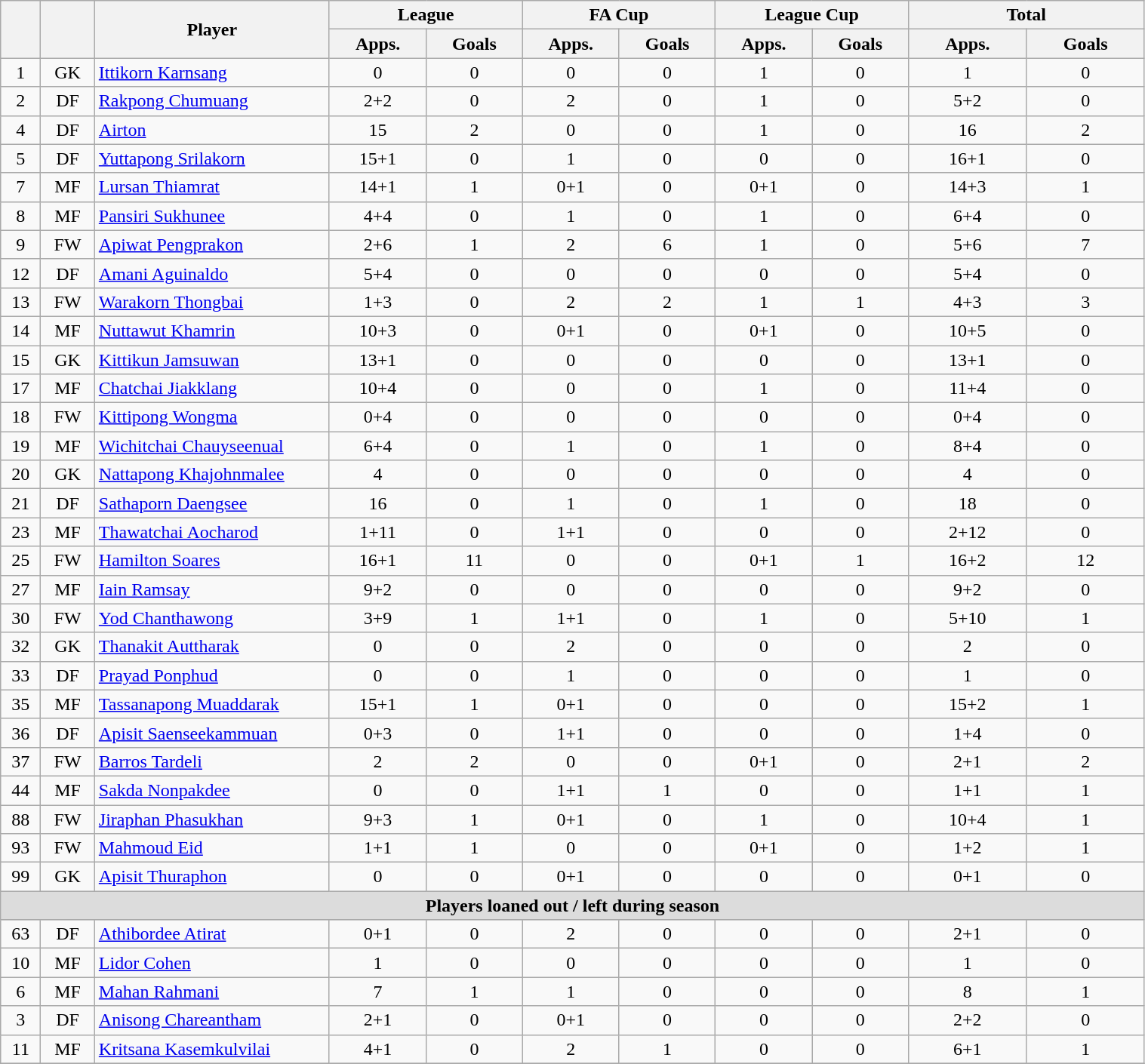<table class="wikitable" style="text-align:center; font-size:100%; width:80%;">
<tr>
<th rowspan=2></th>
<th rowspan=2></th>
<th rowspan=2 width="200">Player</th>
<th colspan=2 width="105">League</th>
<th colspan=2 width="105">FA Cup</th>
<th colspan=2 width="105">League Cup</th>
<th colspan=2 width="130">Total</th>
</tr>
<tr>
<th>Apps.</th>
<th> Goals</th>
<th>Apps.</th>
<th> Goals</th>
<th>Apps.</th>
<th> Goals</th>
<th>Apps.</th>
<th> Goals</th>
</tr>
<tr>
<td>1</td>
<td>GK</td>
<td align="left"> <a href='#'>Ittikorn Karnsang</a></td>
<td>0</td>
<td>0</td>
<td>0</td>
<td>0</td>
<td>1</td>
<td>0</td>
<td>1</td>
<td>0</td>
</tr>
<tr>
<td>2</td>
<td>DF</td>
<td align="left"> <a href='#'>Rakpong Chumuang</a></td>
<td>2+2</td>
<td>0</td>
<td>2</td>
<td>0</td>
<td>1</td>
<td>0</td>
<td>5+2</td>
<td>0</td>
</tr>
<tr>
<td>4</td>
<td>DF</td>
<td align="left"> <a href='#'>Airton</a></td>
<td>15</td>
<td>2</td>
<td>0</td>
<td>0</td>
<td>1</td>
<td>0</td>
<td>16</td>
<td>2</td>
</tr>
<tr>
<td>5</td>
<td>DF</td>
<td align="left"> <a href='#'>Yuttapong Srilakorn</a></td>
<td>15+1</td>
<td>0</td>
<td>1</td>
<td>0</td>
<td>0</td>
<td>0</td>
<td>16+1</td>
<td>0</td>
</tr>
<tr>
<td>7</td>
<td>MF</td>
<td align="left"> <a href='#'>Lursan Thiamrat</a></td>
<td>14+1</td>
<td>1</td>
<td>0+1</td>
<td>0</td>
<td>0+1</td>
<td>0</td>
<td>14+3</td>
<td>1</td>
</tr>
<tr>
<td>8</td>
<td>MF</td>
<td align="left"> <a href='#'>Pansiri Sukhunee</a></td>
<td>4+4</td>
<td>0</td>
<td>1</td>
<td>0</td>
<td>1</td>
<td>0</td>
<td>6+4</td>
<td>0</td>
</tr>
<tr>
<td>9</td>
<td>FW</td>
<td align="left"> <a href='#'>Apiwat Pengprakon</a></td>
<td>2+6</td>
<td>1</td>
<td>2</td>
<td>6</td>
<td>1</td>
<td>0</td>
<td>5+6</td>
<td>7</td>
</tr>
<tr>
<td>12</td>
<td>DF</td>
<td align="left"> <a href='#'>Amani Aguinaldo</a></td>
<td>5+4</td>
<td>0</td>
<td>0</td>
<td>0</td>
<td>0</td>
<td>0</td>
<td>5+4</td>
<td>0</td>
</tr>
<tr>
<td>13</td>
<td>FW</td>
<td align="left"> <a href='#'>Warakorn Thongbai</a></td>
<td>1+3</td>
<td>0</td>
<td>2</td>
<td>2</td>
<td>1</td>
<td>1</td>
<td>4+3</td>
<td>3</td>
</tr>
<tr>
<td>14</td>
<td>MF</td>
<td align="left"> <a href='#'>Nuttawut Khamrin</a></td>
<td>10+3</td>
<td>0</td>
<td>0+1</td>
<td>0</td>
<td>0+1</td>
<td>0</td>
<td>10+5</td>
<td>0</td>
</tr>
<tr>
<td>15</td>
<td>GK</td>
<td align="left"> <a href='#'>Kittikun Jamsuwan</a></td>
<td>13+1</td>
<td>0</td>
<td>0</td>
<td>0</td>
<td>0</td>
<td>0</td>
<td>13+1</td>
<td>0</td>
</tr>
<tr>
<td>17</td>
<td>MF</td>
<td align="left"> <a href='#'>Chatchai Jiakklang</a></td>
<td>10+4</td>
<td>0</td>
<td>0</td>
<td>0</td>
<td>1</td>
<td>0</td>
<td>11+4</td>
<td>0</td>
</tr>
<tr>
<td>18</td>
<td>FW</td>
<td align="left"> <a href='#'>Kittipong Wongma</a></td>
<td>0+4</td>
<td>0</td>
<td>0</td>
<td>0</td>
<td>0</td>
<td>0</td>
<td>0+4</td>
<td>0</td>
</tr>
<tr>
<td>19</td>
<td>MF</td>
<td align="left"> <a href='#'>Wichitchai Chauyseenual</a></td>
<td>6+4</td>
<td>0</td>
<td>1</td>
<td>0</td>
<td>1</td>
<td>0</td>
<td>8+4</td>
<td>0</td>
</tr>
<tr>
<td>20</td>
<td>GK</td>
<td align="left"> <a href='#'>Nattapong Khajohnmalee</a></td>
<td>4</td>
<td>0</td>
<td>0</td>
<td>0</td>
<td>0</td>
<td>0</td>
<td>4</td>
<td>0</td>
</tr>
<tr>
<td>21</td>
<td>DF</td>
<td align="left"> <a href='#'>Sathaporn Daengsee</a></td>
<td>16</td>
<td>0</td>
<td>1</td>
<td>0</td>
<td>1</td>
<td>0</td>
<td>18</td>
<td>0</td>
</tr>
<tr>
<td>23</td>
<td>MF</td>
<td align="left"> <a href='#'>Thawatchai Aocharod</a></td>
<td>1+11</td>
<td>0</td>
<td>1+1</td>
<td>0</td>
<td>0</td>
<td>0</td>
<td>2+12</td>
<td>0</td>
</tr>
<tr>
<td>25</td>
<td>FW</td>
<td align="left"> <a href='#'>Hamilton Soares</a></td>
<td>16+1</td>
<td>11</td>
<td>0</td>
<td>0</td>
<td>0+1</td>
<td>1</td>
<td>16+2</td>
<td>12</td>
</tr>
<tr>
<td>27</td>
<td>MF</td>
<td align="left"> <a href='#'>Iain Ramsay</a></td>
<td>9+2</td>
<td>0</td>
<td>0</td>
<td>0</td>
<td>0</td>
<td>0</td>
<td>9+2</td>
<td>0</td>
</tr>
<tr>
<td>30</td>
<td>FW</td>
<td align="left"> <a href='#'>Yod Chanthawong</a></td>
<td>3+9</td>
<td>1</td>
<td>1+1</td>
<td>0</td>
<td>1</td>
<td>0</td>
<td>5+10</td>
<td>1</td>
</tr>
<tr>
<td>32</td>
<td>GK</td>
<td align="left"> <a href='#'>Thanakit Auttharak</a></td>
<td>0</td>
<td>0</td>
<td>2</td>
<td>0</td>
<td>0</td>
<td>0</td>
<td>2</td>
<td>0</td>
</tr>
<tr>
<td>33</td>
<td>DF</td>
<td align="left"> <a href='#'>Prayad Ponphud</a></td>
<td>0</td>
<td>0</td>
<td>1</td>
<td>0</td>
<td>0</td>
<td>0</td>
<td>1</td>
<td>0</td>
</tr>
<tr>
<td>35</td>
<td>MF</td>
<td align="left"> <a href='#'>Tassanapong Muaddarak</a></td>
<td>15+1</td>
<td>1</td>
<td>0+1</td>
<td>0</td>
<td>0</td>
<td>0</td>
<td>15+2</td>
<td>1</td>
</tr>
<tr>
<td>36</td>
<td>DF</td>
<td align="left"> <a href='#'>Apisit Saenseekammuan</a></td>
<td>0+3</td>
<td>0</td>
<td>1+1</td>
<td>0</td>
<td>0</td>
<td>0</td>
<td>1+4</td>
<td>0</td>
</tr>
<tr>
<td>37</td>
<td>FW</td>
<td align="left"> <a href='#'>Barros Tardeli</a></td>
<td>2</td>
<td>2</td>
<td>0</td>
<td>0</td>
<td>0+1</td>
<td>0</td>
<td>2+1</td>
<td>2</td>
</tr>
<tr>
<td>44</td>
<td>MF</td>
<td align="left"> <a href='#'>Sakda Nonpakdee</a></td>
<td>0</td>
<td>0</td>
<td>1+1</td>
<td>1</td>
<td>0</td>
<td>0</td>
<td>1+1</td>
<td>1</td>
</tr>
<tr>
<td>88</td>
<td>FW</td>
<td align="left"> <a href='#'>Jiraphan Phasukhan</a></td>
<td>9+3</td>
<td>1</td>
<td>0+1</td>
<td>0</td>
<td>1</td>
<td>0</td>
<td>10+4</td>
<td>1</td>
</tr>
<tr>
<td>93</td>
<td>FW</td>
<td align="left"> <a href='#'>Mahmoud Eid</a></td>
<td>1+1</td>
<td>1</td>
<td>0</td>
<td>0</td>
<td>0+1</td>
<td>0</td>
<td>1+2</td>
<td>1</td>
</tr>
<tr>
<td>99</td>
<td>GK</td>
<td align="left"> <a href='#'>Apisit Thuraphon</a></td>
<td>0</td>
<td>0</td>
<td>0+1</td>
<td>0</td>
<td>0</td>
<td>0</td>
<td>0+1</td>
<td>0</td>
</tr>
<tr>
<th colspan="15" style="background:#dcdcdc; text-align:center;">Players loaned out / left during season</th>
</tr>
<tr>
<td>63</td>
<td>DF</td>
<td align="left"> <a href='#'>Athibordee Atirat</a></td>
<td>0+1</td>
<td>0</td>
<td>2</td>
<td>0</td>
<td>0</td>
<td>0</td>
<td>2+1</td>
<td>0</td>
</tr>
<tr>
<td>10</td>
<td>MF</td>
<td align="left"> <a href='#'>Lidor Cohen</a></td>
<td>1</td>
<td>0</td>
<td>0</td>
<td>0</td>
<td>0</td>
<td>0</td>
<td>1</td>
<td>0</td>
</tr>
<tr>
<td>6</td>
<td>MF</td>
<td align="left"> <a href='#'>Mahan Rahmani</a></td>
<td>7</td>
<td>1</td>
<td>1</td>
<td>0</td>
<td>0</td>
<td>0</td>
<td>8</td>
<td>1</td>
</tr>
<tr>
<td>3</td>
<td>DF</td>
<td align="left"> <a href='#'>Anisong Chareantham</a></td>
<td>2+1</td>
<td>0</td>
<td>0+1</td>
<td>0</td>
<td>0</td>
<td>0</td>
<td>2+2</td>
<td>0</td>
</tr>
<tr>
<td>11</td>
<td>MF</td>
<td align="left"> <a href='#'>Kritsana Kasemkulvilai</a></td>
<td>4+1</td>
<td>0</td>
<td>2</td>
<td>1</td>
<td>0</td>
<td>0</td>
<td>6+1</td>
<td>1</td>
</tr>
<tr>
</tr>
</table>
